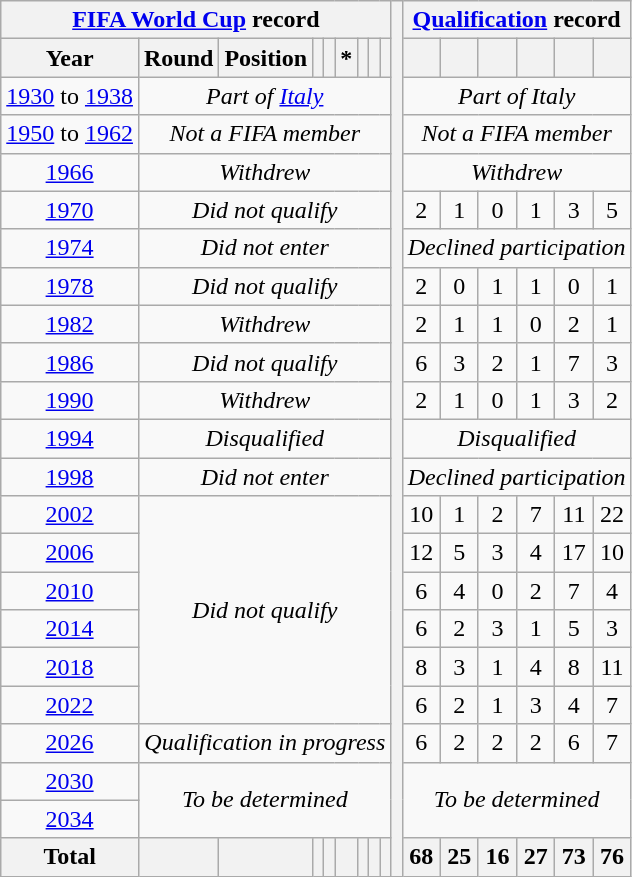<table class="wikitable" style="text-align: center;">
<tr>
<th colspan=9><a href='#'>FIFA World Cup</a> record</th>
<th rowspan=28></th>
<th colspan=6><a href='#'>Qualification</a> record</th>
</tr>
<tr>
<th>Year</th>
<th>Round</th>
<th>Position</th>
<th></th>
<th></th>
<th>*</th>
<th></th>
<th></th>
<th></th>
<th></th>
<th></th>
<th></th>
<th></th>
<th></th>
<th></th>
</tr>
<tr>
<td> <a href='#'>1930</a> to  <a href='#'>1938</a></td>
<td colspan=8><em>Part of <a href='#'>Italy</a></em></td>
<td colspan=6><em>Part of Italy</em></td>
</tr>
<tr>
<td> <a href='#'>1950</a> to  <a href='#'>1962</a></td>
<td colspan=8><em>Not a FIFA member</em></td>
<td colspan=6><em>Not a FIFA member</em></td>
</tr>
<tr>
<td> <a href='#'>1966</a></td>
<td colspan=8><em>Withdrew</em></td>
<td colspan=6><em>Withdrew</em></td>
</tr>
<tr>
<td> <a href='#'>1970</a></td>
<td colspan=8><em>Did not qualify</em></td>
<td>2</td>
<td>1</td>
<td>0</td>
<td>1</td>
<td>3</td>
<td>5</td>
</tr>
<tr>
<td> <a href='#'>1974</a></td>
<td colspan=8><em>Did not enter</em></td>
<td colspan=6><em>Declined participation</em></td>
</tr>
<tr>
<td> <a href='#'>1978</a></td>
<td colspan=8><em>Did not qualify</em></td>
<td>2</td>
<td>0</td>
<td>1</td>
<td>1</td>
<td>0</td>
<td>1</td>
</tr>
<tr>
<td> <a href='#'>1982</a></td>
<td colspan=8><em>Withdrew</em></td>
<td>2</td>
<td>1</td>
<td>1</td>
<td>0</td>
<td>2</td>
<td>1</td>
</tr>
<tr>
<td> <a href='#'>1986</a></td>
<td colspan=8><em>Did not qualify</em></td>
<td>6</td>
<td>3</td>
<td>2</td>
<td>1</td>
<td>7</td>
<td>3</td>
</tr>
<tr>
<td> <a href='#'>1990</a></td>
<td colspan=8><em>Withdrew</em></td>
<td>2</td>
<td>1</td>
<td>0</td>
<td>1</td>
<td>3</td>
<td>2</td>
</tr>
<tr>
<td> <a href='#'>1994</a></td>
<td colspan=8><em>Disqualified</em></td>
<td colspan=6><em>Disqualified</em></td>
</tr>
<tr>
<td> <a href='#'>1998</a></td>
<td colspan=8><em>Did not enter</em></td>
<td colspan=6><em>Declined participation</em></td>
</tr>
<tr>
<td>  <a href='#'>2002</a></td>
<td colspan=8 rowspan=6><em>Did not qualify</em></td>
<td>10</td>
<td>1</td>
<td>2</td>
<td>7</td>
<td>11</td>
<td>22</td>
</tr>
<tr>
<td> <a href='#'>2006</a></td>
<td>12</td>
<td>5</td>
<td>3</td>
<td>4</td>
<td>17</td>
<td>10</td>
</tr>
<tr>
<td> <a href='#'>2010</a></td>
<td>6</td>
<td>4</td>
<td>0</td>
<td>2</td>
<td>7</td>
<td>4</td>
</tr>
<tr>
<td> <a href='#'>2014</a></td>
<td>6</td>
<td>2</td>
<td>3</td>
<td>1</td>
<td>5</td>
<td>3</td>
</tr>
<tr>
<td> <a href='#'>2018</a></td>
<td>8</td>
<td>3</td>
<td>1</td>
<td>4</td>
<td>8</td>
<td>11</td>
</tr>
<tr>
<td> <a href='#'>2022</a></td>
<td>6</td>
<td>2</td>
<td>1</td>
<td>3</td>
<td>4</td>
<td>7</td>
</tr>
<tr>
<td>   <a href='#'>2026</a></td>
<td colspan=8><em>Qualification in progress</em></td>
<td>6</td>
<td>2</td>
<td>2</td>
<td>2</td>
<td>6</td>
<td>7</td>
</tr>
<tr>
<td>   <a href='#'>2030</a></td>
<td colspan=8 rowspan=2><em>To be determined</em></td>
<td colspan=6 rowspan=2><em>To be determined</em></td>
</tr>
<tr>
<td> <a href='#'>2034</a></td>
</tr>
<tr>
<th>Total</th>
<th></th>
<th></th>
<th></th>
<th></th>
<th></th>
<th></th>
<th></th>
<th></th>
<th>68</th>
<th>25</th>
<th>16</th>
<th>27</th>
<th>73</th>
<th>76</th>
</tr>
</table>
